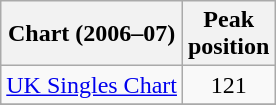<table class="wikitable sortable">
<tr>
<th align="left">Chart (2006–07)</th>
<th align="left">Peak<br>position</th>
</tr>
<tr>
<td align="left"><a href='#'>UK Singles Chart</a></td>
<td align="center">121</td>
</tr>
<tr>
</tr>
<tr>
</tr>
<tr>
</tr>
<tr>
</tr>
</table>
